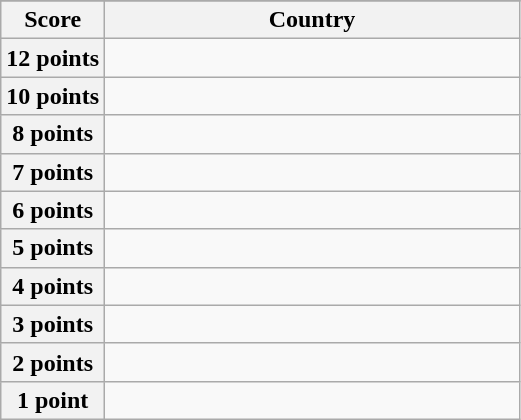<table class="wikitable">
<tr>
</tr>
<tr>
<th scope="col" width="20%">Score</th>
<th scope="col">Country</th>
</tr>
<tr>
<th scope="row">12 points</th>
<td></td>
</tr>
<tr>
<th scope="row">10 points</th>
<td></td>
</tr>
<tr>
<th scope="row">8 points</th>
<td></td>
</tr>
<tr>
<th scope="row">7 points</th>
<td></td>
</tr>
<tr>
<th scope="row">6 points</th>
<td></td>
</tr>
<tr>
<th scope="row">5 points</th>
<td></td>
</tr>
<tr>
<th scope="row">4 points</th>
<td></td>
</tr>
<tr>
<th scope="row">3 points</th>
<td></td>
</tr>
<tr>
<th scope="row">2 points</th>
<td></td>
</tr>
<tr>
<th scope="row">1 point</th>
<td></td>
</tr>
</table>
